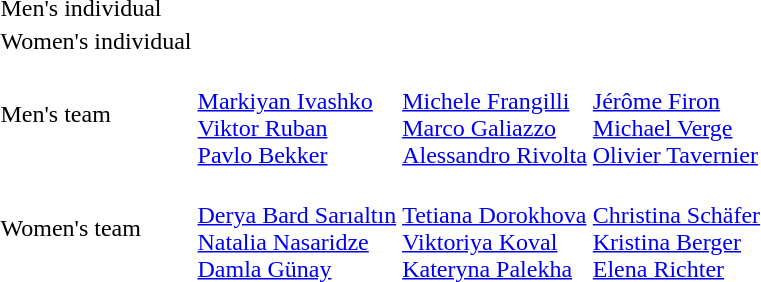<table>
<tr>
<td>Men's individual</td>
<td></td>
<td></td>
<td></td>
</tr>
<tr>
<td>Women's individual</td>
<td></td>
<td></td>
<td></td>
</tr>
<tr>
<td>Men's team</td>
<td><br><a href='#'>Markiyan Ivashko</a><br><a href='#'>Viktor Ruban</a><br><a href='#'>Pavlo Bekker</a></td>
<td><br><a href='#'>Michele Frangilli</a><br><a href='#'>Marco Galiazzo</a><br><a href='#'>Alessandro Rivolta</a></td>
<td><br><a href='#'>Jérôme Firon</a><br><a href='#'>Michael Verge</a><br><a href='#'>Olivier Tavernier</a></td>
</tr>
<tr>
<td>Women's team</td>
<td><br><a href='#'>Derya Bard Sarıaltın</a><br><a href='#'>Natalia Nasaridze</a><br><a href='#'>Damla Günay</a></td>
<td><br><a href='#'>Tetiana Dorokhova</a><br><a href='#'>Viktoriya Koval</a><br><a href='#'>Kateryna Palekha</a></td>
<td><br><a href='#'>Christina Schäfer</a><br><a href='#'>Kristina Berger</a><br><a href='#'>Elena Richter</a></td>
</tr>
</table>
